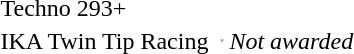<table>
<tr>
<td>Techno 293+<br></td>
<td></td>
<td></td>
<td></td>
</tr>
<tr>
<td>IKA Twin Tip Racing<br></td>
<td></td>
<td><hr></td>
<td><em>Not awarded</em></td>
</tr>
</table>
